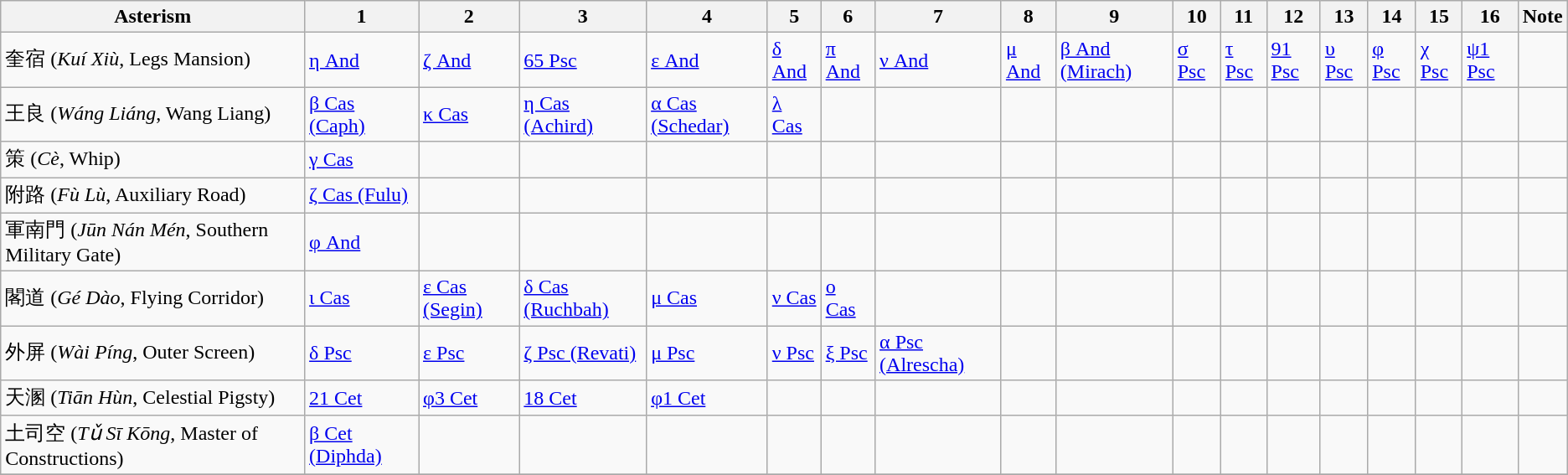<table class = "wikitable">
<tr>
<th>Asterism</th>
<th>1</th>
<th>2</th>
<th>3</th>
<th>4</th>
<th>5</th>
<th>6</th>
<th>7</th>
<th>8</th>
<th>9</th>
<th>10</th>
<th>11</th>
<th>12</th>
<th>13</th>
<th>14</th>
<th>15</th>
<th>16</th>
<th>Note</th>
</tr>
<tr>
<td>奎宿 (<em>Kuí Xiù</em>, Legs Mansion)</td>
<td><a href='#'>η And</a></td>
<td><a href='#'>ζ And</a></td>
<td><a href='#'>65 Psc</a></td>
<td><a href='#'>ε And</a></td>
<td><a href='#'>δ And</a></td>
<td><a href='#'>π And</a></td>
<td><a href='#'>ν And</a></td>
<td><a href='#'>μ And</a></td>
<td><a href='#'>β And (Mirach)</a></td>
<td><a href='#'>σ Psc</a></td>
<td><a href='#'>τ Psc</a></td>
<td><a href='#'>91 Psc</a></td>
<td><a href='#'>υ Psc</a></td>
<td><a href='#'>φ Psc</a></td>
<td><a href='#'>χ Psc</a></td>
<td><a href='#'>ψ1 Psc</a></td>
<td></td>
</tr>
<tr>
<td>王良 (<em>Wáng Liáng</em>, Wang Liang)</td>
<td><a href='#'>β Cas (Caph)</a></td>
<td><a href='#'>κ Cas</a></td>
<td><a href='#'>η Cas (Achird)</a></td>
<td><a href='#'>α Cas (Schedar)</a></td>
<td><a href='#'>λ Cas</a></td>
<td></td>
<td></td>
<td></td>
<td></td>
<td></td>
<td></td>
<td></td>
<td></td>
<td></td>
<td></td>
<td></td>
<td></td>
</tr>
<tr>
<td>策 (<em>Cè</em>, Whip)</td>
<td><a href='#'>γ Cas</a></td>
<td></td>
<td></td>
<td></td>
<td></td>
<td></td>
<td></td>
<td></td>
<td></td>
<td></td>
<td></td>
<td></td>
<td></td>
<td></td>
<td></td>
<td></td>
<td></td>
</tr>
<tr>
<td>附路 (<em>Fù Lù</em>, Auxiliary Road)</td>
<td><a href='#'>ζ Cas (Fulu)</a></td>
<td></td>
<td></td>
<td></td>
<td></td>
<td></td>
<td></td>
<td></td>
<td></td>
<td></td>
<td></td>
<td></td>
<td></td>
<td></td>
<td></td>
<td></td>
<td></td>
</tr>
<tr>
<td>軍南門 (<em>Jūn Nán Mén</em>, Southern Military Gate)</td>
<td><a href='#'>φ And</a></td>
<td></td>
<td></td>
<td></td>
<td></td>
<td></td>
<td></td>
<td></td>
<td></td>
<td></td>
<td></td>
<td></td>
<td></td>
<td></td>
<td></td>
<td></td>
<td></td>
</tr>
<tr>
<td>閣道 (<em>Gé Dào</em>, Flying Corridor)</td>
<td><a href='#'>ι Cas</a></td>
<td><a href='#'>ε Cas (Segin)</a></td>
<td><a href='#'>δ Cas (Ruchbah)</a></td>
<td><a href='#'>μ Cas</a></td>
<td><a href='#'>ν Cas</a></td>
<td><a href='#'>ο Cas</a></td>
<td></td>
<td></td>
<td></td>
<td></td>
<td></td>
<td></td>
<td></td>
<td></td>
<td></td>
<td></td>
<td></td>
</tr>
<tr>
<td>外屏 (<em>Wài Píng</em>, Outer Screen)</td>
<td><a href='#'>δ Psc</a></td>
<td><a href='#'>ε Psc</a></td>
<td><a href='#'>ζ Psc (Revati)</a></td>
<td><a href='#'>μ Psc</a></td>
<td><a href='#'>ν Psc</a></td>
<td><a href='#'>ξ Psc</a></td>
<td><a href='#'>α Psc (Alrescha)</a></td>
<td></td>
<td></td>
<td></td>
<td></td>
<td></td>
<td></td>
<td></td>
<td></td>
<td></td>
<td></td>
</tr>
<tr>
<td>天溷 (<em>Tiān Hùn</em>, Celestial Pigsty)</td>
<td><a href='#'>21 Cet</a></td>
<td><a href='#'>φ3 Cet</a></td>
<td><a href='#'>18 Cet</a></td>
<td><a href='#'>φ1 Cet</a></td>
<td></td>
<td></td>
<td></td>
<td></td>
<td></td>
<td></td>
<td></td>
<td></td>
<td></td>
<td></td>
<td></td>
<td></td>
<td></td>
</tr>
<tr>
<td>土司空 (<em>Tǔ Sī Kōng</em>, Master of Constructions)</td>
<td><a href='#'>β Cet (Diphda)</a></td>
<td></td>
<td></td>
<td></td>
<td></td>
<td></td>
<td></td>
<td></td>
<td></td>
<td></td>
<td></td>
<td></td>
<td></td>
<td></td>
<td></td>
<td></td>
<td></td>
</tr>
<tr>
</tr>
</table>
